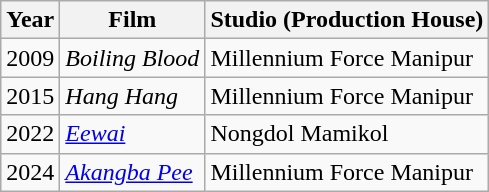<table class="wikitable sortable">
<tr>
<th>Year</th>
<th>Film</th>
<th>Studio (Production House)</th>
</tr>
<tr>
<td>2009</td>
<td><em>Boiling Blood</em></td>
<td>Millennium Force Manipur</td>
</tr>
<tr>
<td>2015</td>
<td><em>Hang Hang</em></td>
<td>Millennium Force Manipur</td>
</tr>
<tr>
<td>2022</td>
<td><em><a href='#'>Eewai</a></em></td>
<td>Nongdol Mamikol</td>
</tr>
<tr>
<td>2024</td>
<td><em><a href='#'>Akangba Pee</a></em></td>
<td>Millennium Force Manipur</td>
</tr>
</table>
